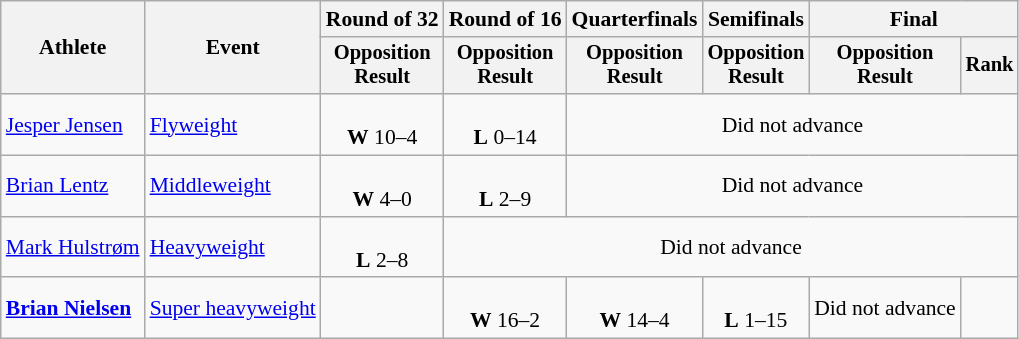<table class="wikitable" style="font-size:90%">
<tr>
<th rowspan="2">Athlete</th>
<th rowspan="2">Event</th>
<th>Round of 32</th>
<th>Round of 16</th>
<th>Quarterfinals</th>
<th>Semifinals</th>
<th colspan=2>Final</th>
</tr>
<tr style="font-size:95%">
<th>Opposition<br>Result</th>
<th>Opposition<br>Result</th>
<th>Opposition<br>Result</th>
<th>Opposition<br>Result</th>
<th>Opposition<br>Result</th>
<th>Rank</th>
</tr>
<tr align=center>
<td align=left><a href='#'>Jesper Jensen</a></td>
<td align=left><a href='#'>Flyweight</a></td>
<td><br><strong>W</strong> 10–4</td>
<td><br><strong>L</strong> 0–14</td>
<td colspan=4>Did not advance</td>
</tr>
<tr align=center>
<td align=left><a href='#'>Brian Lentz</a></td>
<td align=left><a href='#'>Middleweight</a></td>
<td><br><strong>W</strong> 4–0</td>
<td><br><strong>L</strong> 2–9</td>
<td colspan=4>Did not advance</td>
</tr>
<tr align=center>
<td align=left><a href='#'>Mark Hulstrøm</a></td>
<td align=left><a href='#'>Heavyweight</a></td>
<td><br><strong>L</strong> 2–8</td>
<td colspan=5>Did not advance</td>
</tr>
<tr align=center>
<td align=left><strong><a href='#'>Brian Nielsen</a></strong></td>
<td align=left><a href='#'>Super heavyweight</a></td>
<td></td>
<td><br><strong>W</strong> 16–2</td>
<td><br><strong>W</strong> 14–4</td>
<td><br><strong>L</strong> 1–15</td>
<td>Did not advance</td>
<td></td>
</tr>
</table>
